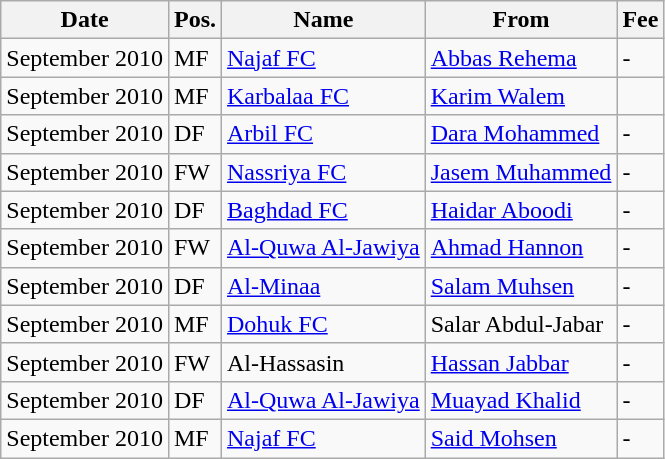<table class="wikitable">
<tr>
<th>Date</th>
<th>Pos.</th>
<th>Name</th>
<th>From</th>
<th>Fee</th>
</tr>
<tr>
<td>September 2010</td>
<td>MF</td>
<td> <a href='#'>Najaf FC</a></td>
<td> <a href='#'>Abbas Rehema</a></td>
<td>-</td>
</tr>
<tr>
<td>September 2010</td>
<td>MF</td>
<td> <a href='#'>Karbalaa FC</a></td>
<td> <a href='#'>Karim Walem</a></td>
</tr>
<tr>
<td>September 2010</td>
<td>DF</td>
<td> <a href='#'>Arbil FC</a></td>
<td> <a href='#'>Dara Mohammed</a></td>
<td>-</td>
</tr>
<tr>
<td>September 2010</td>
<td>FW</td>
<td> <a href='#'>Nassriya FC</a></td>
<td> <a href='#'>Jasem Muhammed</a></td>
<td>-</td>
</tr>
<tr>
<td>September 2010</td>
<td>DF</td>
<td> <a href='#'>Baghdad FC</a></td>
<td> <a href='#'>Haidar Aboodi</a></td>
<td>-</td>
</tr>
<tr>
<td>September 2010</td>
<td>FW</td>
<td> <a href='#'>Al-Quwa Al-Jawiya</a></td>
<td> <a href='#'>Ahmad Hannon</a></td>
<td>-</td>
</tr>
<tr>
<td>September 2010</td>
<td>DF</td>
<td> <a href='#'>Al-Minaa</a></td>
<td> <a href='#'>Salam Muhsen</a></td>
<td>-</td>
</tr>
<tr>
<td>September 2010</td>
<td>MF</td>
<td> <a href='#'>Dohuk FC</a></td>
<td> Salar Abdul-Jabar</td>
<td>-</td>
</tr>
<tr>
<td>September 2010</td>
<td>FW</td>
<td> Al-Hassasin</td>
<td> <a href='#'>Hassan Jabbar</a></td>
<td>-</td>
</tr>
<tr>
<td>September 2010</td>
<td>DF</td>
<td> <a href='#'>Al-Quwa Al-Jawiya</a></td>
<td> <a href='#'>Muayad Khalid</a></td>
<td>-</td>
</tr>
<tr>
<td>September 2010</td>
<td>MF</td>
<td> <a href='#'>Najaf FC</a></td>
<td> <a href='#'>Said Mohsen</a></td>
<td>-</td>
</tr>
</table>
